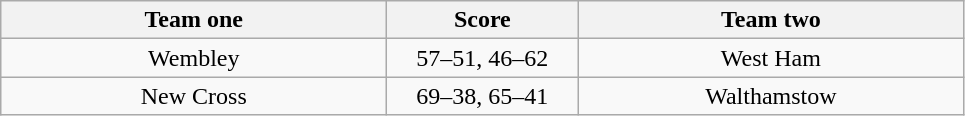<table class="wikitable" style="text-align: center">
<tr>
<th width=250>Team one</th>
<th width=120>Score</th>
<th width=250>Team two</th>
</tr>
<tr>
<td>Wembley</td>
<td>57–51, 46–62</td>
<td>West Ham</td>
</tr>
<tr>
<td>New Cross</td>
<td>69–38, 65–41</td>
<td>Walthamstow</td>
</tr>
</table>
